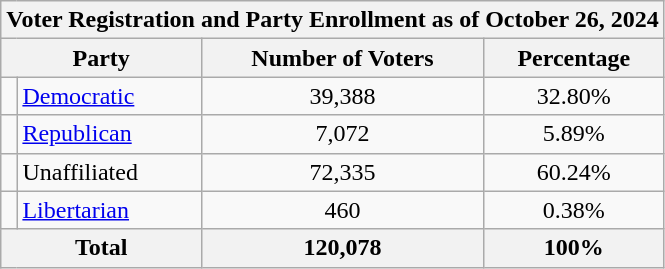<table class="wikitable">
<tr>
<th colspan = 6>Voter Registration and Party Enrollment as of October 26, 2024</th>
</tr>
<tr>
<th colspan = 2>Party</th>
<th>Number of Voters</th>
<th>Percentage</th>
</tr>
<tr>
<td></td>
<td><a href='#'>Democratic</a></td>
<td style="text-align:center;">39,388</td>
<td style="text-align:center;">32.80%</td>
</tr>
<tr>
<td></td>
<td><a href='#'>Republican</a></td>
<td style="text-align:center;">7,072</td>
<td style="text-align:center;">5.89%</td>
</tr>
<tr>
<td></td>
<td>Unaffiliated</td>
<td style="text-align:center;">72,335</td>
<td style="text-align:center;">60.24%</td>
</tr>
<tr>
<td></td>
<td><a href='#'>Libertarian</a></td>
<td style="text-align:center;">460</td>
<td style="text-align:center;">0.38%</td>
</tr>
<tr>
<th colspan = 2>Total</th>
<th style="text-align:center;">120,078</th>
<th style="text-align:center;">100%</th>
</tr>
</table>
